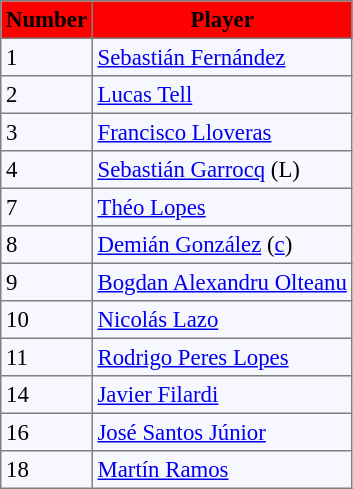<table bgcolor="#f7f8ff" cellpadding="3" cellspacing="0" border="1" style="font-size: 95%; border: gray solid 1px; border-collapse: collapse;">
<tr bgcolor="#ff0000">
<td align=center><strong>Number</strong></td>
<td align=center><strong>Player</strong></td>
</tr>
<tr align="left">
<td>1</td>
<td> <a href='#'>Sebastián Fernández</a></td>
</tr>
<tr align="left">
<td>2</td>
<td> <a href='#'>Lucas Tell</a></td>
</tr>
<tr align="left">
<td>3</td>
<td> <a href='#'>Francisco Lloveras</a></td>
</tr>
<tr align="left">
<td>4</td>
<td> <a href='#'>Sebastián Garrocq</a> (L)</td>
</tr>
<tr align="left">
<td>7</td>
<td> <a href='#'>Théo Lopes</a></td>
</tr>
<tr align="left">
<td>8</td>
<td> <a href='#'>Demián González</a> (<a href='#'>c</a>)</td>
</tr>
<tr align="left">
<td>9</td>
<td> <a href='#'>Bogdan Alexandru Olteanu</a></td>
</tr>
<tr align="left">
<td>10</td>
<td> <a href='#'>Nicolás Lazo</a></td>
</tr>
<tr align="left">
<td>11</td>
<td> <a href='#'>Rodrigo Peres Lopes</a></td>
</tr>
<tr align="left">
<td>14</td>
<td> <a href='#'>Javier Filardi</a></td>
</tr>
<tr align="left">
<td>16</td>
<td> <a href='#'>José Santos Júnior</a></td>
</tr>
<tr align="left">
<td>18</td>
<td> <a href='#'>Martín Ramos</a></td>
</tr>
</table>
